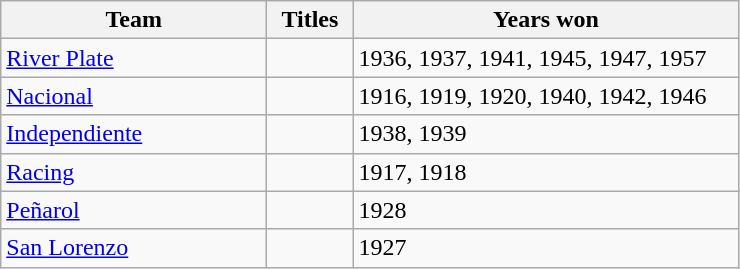<table class="wikitable" style="text-align:left">
<tr>
<th width=170px>Team</th>
<th width=50px>Titles</th>
<th width=250px>Years won</th>
</tr>
<tr>
<td> <a href='#'>River Plate</a></td>
<td></td>
<td>1936, 1937, 1941, 1945, 1947, 1957</td>
</tr>
<tr>
<td> <a href='#'>Nacional</a></td>
<td></td>
<td>1916, 1919, 1920, 1940, 1942, 1946</td>
</tr>
<tr>
<td> <a href='#'>Independiente</a></td>
<td></td>
<td>1938, 1939</td>
</tr>
<tr>
<td> <a href='#'>Racing</a></td>
<td></td>
<td>1917, 1918</td>
</tr>
<tr>
<td> <a href='#'>Peñarol</a></td>
<td></td>
<td>1928</td>
</tr>
<tr>
<td> <a href='#'>San Lorenzo</a></td>
<td></td>
<td>1927</td>
</tr>
</table>
